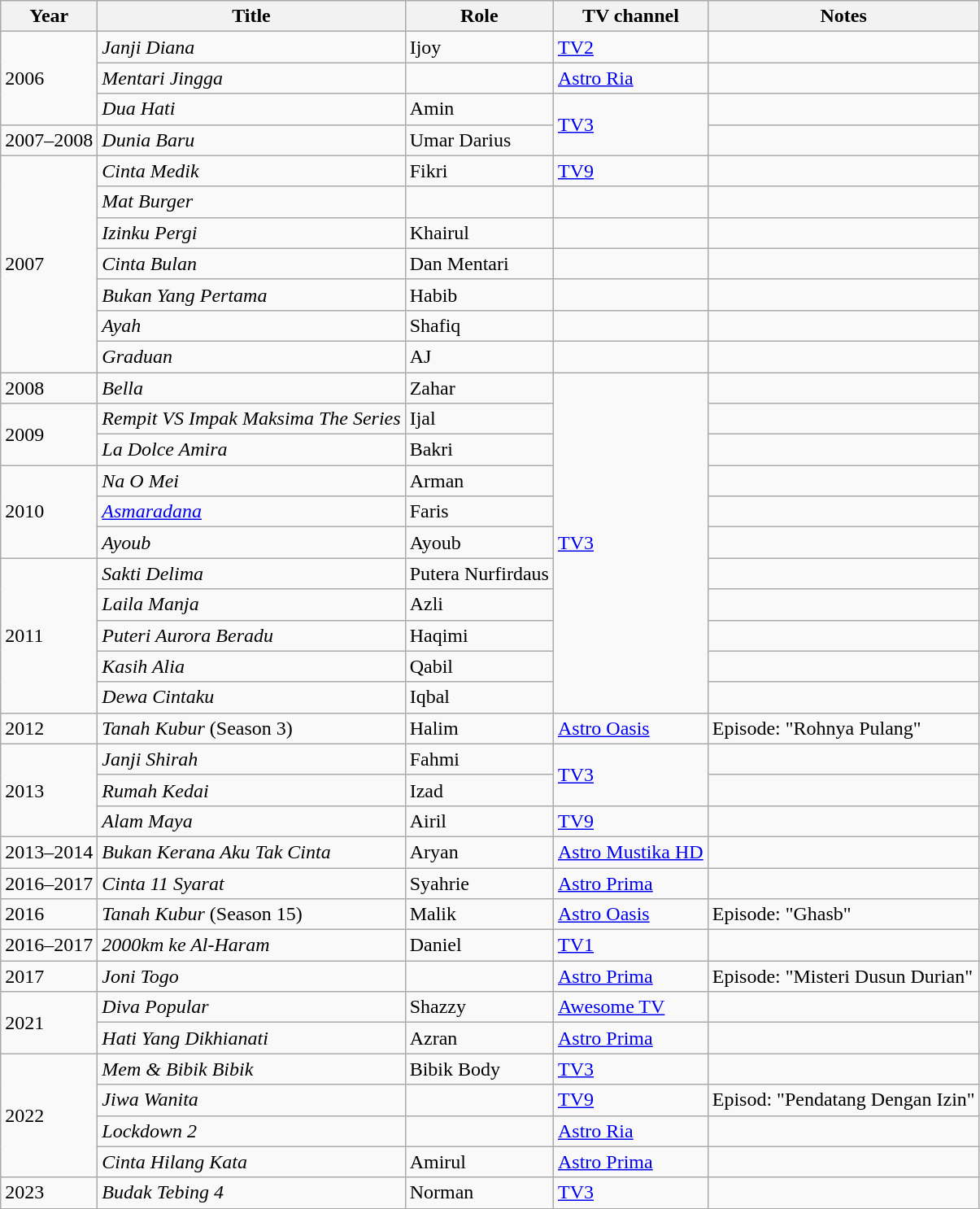<table class="wikitable">
<tr>
<th>Year</th>
<th>Title</th>
<th>Role</th>
<th>TV channel</th>
<th>Notes</th>
</tr>
<tr>
<td rowspan="3">2006</td>
<td><em>Janji Diana</em></td>
<td>Ijoy</td>
<td><a href='#'>TV2</a></td>
<td></td>
</tr>
<tr>
<td><em>Mentari Jingga</em></td>
<td></td>
<td><a href='#'>Astro Ria</a></td>
<td></td>
</tr>
<tr>
<td><em>Dua Hati</em></td>
<td>Amin</td>
<td rowspan="2"><a href='#'>TV3</a></td>
<td></td>
</tr>
<tr>
<td>2007–2008</td>
<td><em>Dunia Baru</em></td>
<td>Umar Darius</td>
<td></td>
</tr>
<tr>
<td rowspan="7">2007</td>
<td><em>Cinta Medik</em></td>
<td>Fikri</td>
<td><a href='#'>TV9</a></td>
<td></td>
</tr>
<tr>
<td><em>Mat Burger</em></td>
<td></td>
<td></td>
<td></td>
</tr>
<tr>
<td><em>Izinku Pergi</em></td>
<td>Khairul</td>
<td></td>
<td></td>
</tr>
<tr>
<td><em>Cinta Bulan</em></td>
<td>Dan Mentari</td>
<td></td>
<td></td>
</tr>
<tr>
<td><em>Bukan Yang Pertama</em></td>
<td>Habib</td>
<td></td>
<td></td>
</tr>
<tr>
<td><em>Ayah</em></td>
<td>Shafiq</td>
<td></td>
<td></td>
</tr>
<tr>
<td><em>Graduan</em></td>
<td>AJ</td>
<td></td>
<td></td>
</tr>
<tr>
<td>2008</td>
<td><em>Bella</em></td>
<td>Zahar</td>
<td rowspan="11"><a href='#'>TV3</a></td>
<td></td>
</tr>
<tr>
<td rowspan="2">2009</td>
<td><em>Rempit VS Impak Maksima The Series</em></td>
<td>Ijal</td>
<td></td>
</tr>
<tr>
<td><em>La Dolce Amira</em></td>
<td>Bakri</td>
<td></td>
</tr>
<tr>
<td rowspan="3">2010</td>
<td><em>Na O Mei</em></td>
<td>Arman</td>
<td></td>
</tr>
<tr>
<td><em><a href='#'>Asmaradana</a></em></td>
<td>Faris</td>
<td></td>
</tr>
<tr>
<td><em>Ayoub</em></td>
<td>Ayoub</td>
<td></td>
</tr>
<tr>
<td rowspan="5">2011</td>
<td><em>Sakti Delima</em></td>
<td>Putera Nurfirdaus</td>
<td></td>
</tr>
<tr>
<td><em>Laila Manja</em></td>
<td>Azli</td>
<td></td>
</tr>
<tr>
<td><em>Puteri Aurora Beradu</em></td>
<td>Haqimi</td>
<td></td>
</tr>
<tr>
<td><em>Kasih Alia</em></td>
<td>Qabil</td>
<td></td>
</tr>
<tr>
<td><em>Dewa Cintaku</em></td>
<td>Iqbal</td>
<td></td>
</tr>
<tr>
<td>2012</td>
<td><em>Tanah Kubur</em> (Season 3)</td>
<td>Halim</td>
<td><a href='#'>Astro Oasis</a></td>
<td>Episode: "Rohnya Pulang"</td>
</tr>
<tr>
<td rowspan="3">2013</td>
<td><em>Janji Shirah</em></td>
<td>Fahmi</td>
<td rowspan="2"><a href='#'>TV3</a></td>
<td></td>
</tr>
<tr>
<td><em>Rumah Kedai</em></td>
<td>Izad</td>
<td></td>
</tr>
<tr>
<td><em>Alam Maya </em></td>
<td>Airil</td>
<td><a href='#'>TV9</a></td>
<td></td>
</tr>
<tr>
<td>2013–2014</td>
<td><em>Bukan Kerana Aku Tak Cinta</em></td>
<td>Aryan</td>
<td><a href='#'>Astro Mustika HD</a></td>
<td></td>
</tr>
<tr>
<td>2016–2017</td>
<td><em>Cinta 11 Syarat</em></td>
<td>Syahrie</td>
<td><a href='#'>Astro Prima</a></td>
<td></td>
</tr>
<tr>
<td>2016</td>
<td><em>Tanah Kubur</em> (Season 15)</td>
<td>Malik</td>
<td><a href='#'>Astro Oasis</a></td>
<td>Episode: "Ghasb"</td>
</tr>
<tr>
<td>2016–2017</td>
<td><em>2000km ke Al-Haram</em></td>
<td>Daniel</td>
<td><a href='#'>TV1</a></td>
<td></td>
</tr>
<tr>
<td>2017</td>
<td><em>Joni Togo</em></td>
<td></td>
<td><a href='#'>Astro Prima</a></td>
<td>Episode: "Misteri Dusun Durian"</td>
</tr>
<tr>
<td rowspan="2">2021</td>
<td><em>Diva Popular</em></td>
<td>Shazzy</td>
<td><a href='#'>Awesome TV</a></td>
<td></td>
</tr>
<tr>
<td><em>Hati Yang Dikhianati</em></td>
<td>Azran</td>
<td><a href='#'>Astro Prima</a></td>
<td></td>
</tr>
<tr>
<td rowspan="4">2022</td>
<td><em>Mem & Bibik Bibik</em></td>
<td>Bibik Body</td>
<td><a href='#'>TV3</a></td>
<td></td>
</tr>
<tr>
<td><em>Jiwa Wanita</em></td>
<td></td>
<td><a href='#'>TV9</a></td>
<td>Episod: "Pendatang Dengan Izin"</td>
</tr>
<tr>
<td><em>Lockdown 2</em></td>
<td></td>
<td><a href='#'>Astro Ria</a></td>
<td></td>
</tr>
<tr>
<td><em>Cinta Hilang Kata</em></td>
<td>Amirul</td>
<td><a href='#'>Astro Prima</a></td>
<td></td>
</tr>
<tr>
<td rowspan="1">2023</td>
<td><em>Budak Tebing 4</em></td>
<td>Norman</td>
<td><a href='#'>TV3</a></td>
<td></td>
</tr>
</table>
